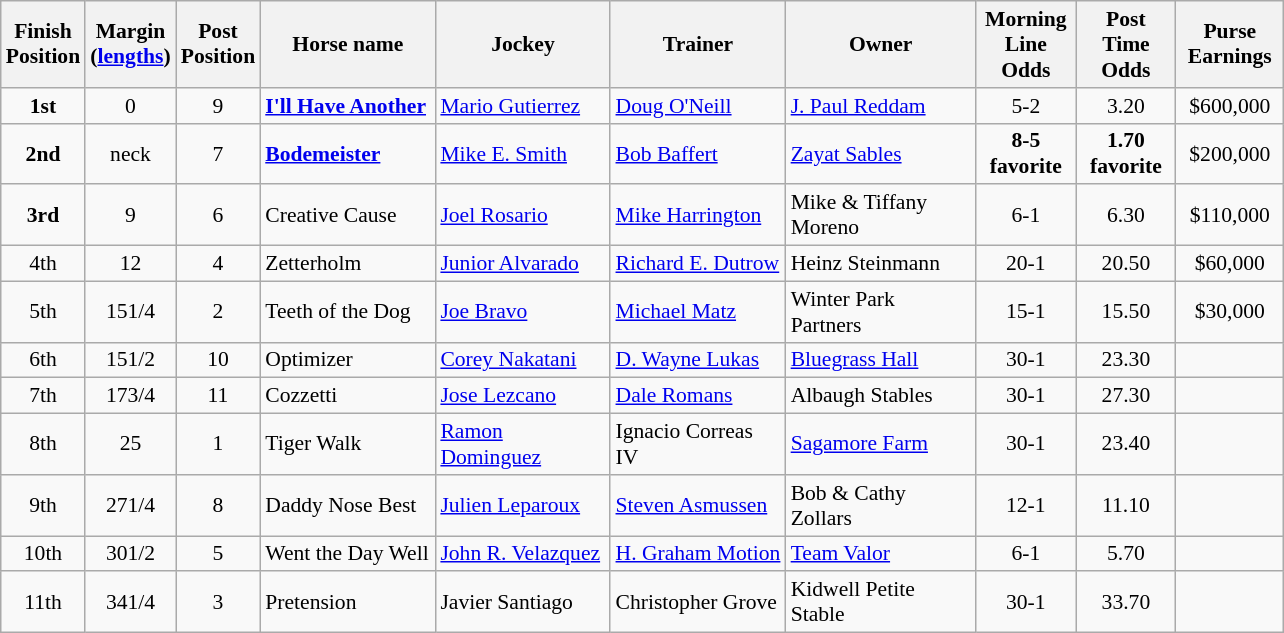<table class="wikitable sortable" | border="2" cellpadding="1" style="border-collapse: collapse; font-size:90%">
<tr>
<th width="45px">Finish <br> Position</th>
<th width="45px">Margin<br> <span>(<a href='#'>lengths</a>)</span></th>
<th width="40px">Post <br> Position</th>
<th width="110px">Horse name</th>
<th width="110px">Jockey</th>
<th width="110px">Trainer</th>
<th width="120px">Owner</th>
<th width="60px">Morning Line <br> Odds</th>
<th width="60px">Post Time <br> Odds</th>
<th width="65px">Purse <br> Earnings</th>
</tr>
<tr>
<td align=center><strong>1<span>st</span></strong></td>
<td align=center>0</td>
<td align=center>9</td>
<td><strong><a href='#'>I'll Have Another</a></strong></td>
<td><a href='#'>Mario Gutierrez</a></td>
<td><a href='#'>Doug O'Neill</a></td>
<td><a href='#'>J. Paul Reddam</a></td>
<td align=center>5-2</td>
<td align=center>3.20</td>
<td align=center>$600,000</td>
</tr>
<tr>
<td align=center><strong>2<span>nd</span></strong></td>
<td align="center">neck</td>
<td align=center>7</td>
<td><strong><a href='#'>Bodemeister</a></strong></td>
<td><a href='#'>Mike E. Smith</a></td>
<td><a href='#'>Bob Baffert</a></td>
<td><a href='#'>Zayat Sables</a></td>
<td align=center><strong>8-5</strong> <br><strong><span>favorite</span></strong></td>
<td align=center><strong>1.70</strong> <br> <strong><span>favorite</span></strong></td>
<td align=center>$200,000</td>
</tr>
<tr>
<td align=center><strong>3<span>rd</span></strong></td>
<td align=center>9</td>
<td align=center>6</td>
<td>Creative Cause</td>
<td><a href='#'>Joel Rosario</a></td>
<td><a href='#'>Mike Harrington</a></td>
<td>Mike & Tiffany Moreno</td>
<td align=center>6-1</td>
<td align=center>6.30</td>
<td align=center>$110,000</td>
</tr>
<tr>
<td align=center>4<span>th</span></td>
<td align=center>12</td>
<td align=center>4</td>
<td>Zetterholm</td>
<td><a href='#'>Junior Alvarado</a></td>
<td><a href='#'>Richard E. Dutrow</a></td>
<td>Heinz Steinmann</td>
<td align=center>20-1</td>
<td align=center>20.50</td>
<td align=center>$60,000</td>
</tr>
<tr>
<td align=center>5<span>th</span></td>
<td align=center>15<span>1/4</span></td>
<td align=center>2</td>
<td>Teeth of the Dog</td>
<td><a href='#'>Joe Bravo</a></td>
<td><a href='#'>Michael Matz</a></td>
<td>Winter Park Partners</td>
<td align=center>15-1</td>
<td align=center>15.50</td>
<td align=center>$30,000</td>
</tr>
<tr>
<td align=center>6<span>th</span></td>
<td align=center>15<span>1/2</span></td>
<td align=center>10</td>
<td>Optimizer</td>
<td><a href='#'>Corey Nakatani</a></td>
<td><a href='#'>D. Wayne Lukas</a></td>
<td><a href='#'>Bluegrass Hall</a></td>
<td align=center>30-1</td>
<td align=center>23.30</td>
<td></td>
</tr>
<tr>
<td align=center>7<span>th</span></td>
<td align=center>17<span>3/4</span></td>
<td align=center>11</td>
<td>Cozzetti</td>
<td><a href='#'>Jose Lezcano</a></td>
<td><a href='#'>Dale Romans</a></td>
<td>Albaugh Stables</td>
<td align=center>30-1</td>
<td align=center>27.30</td>
<td></td>
</tr>
<tr>
<td align=center>8<span>th</span></td>
<td align=center>25</td>
<td align=center>1</td>
<td>Tiger Walk</td>
<td><a href='#'>Ramon Dominguez</a></td>
<td>Ignacio Correas IV</td>
<td><a href='#'>Sagamore Farm</a></td>
<td align=center>30-1</td>
<td align=center>23.40</td>
<td></td>
</tr>
<tr>
<td align=center>9<span>th</span></td>
<td align=center>27<span>1/4</span></td>
<td align=center>8</td>
<td>Daddy Nose Best</td>
<td><a href='#'>Julien Leparoux</a></td>
<td><a href='#'>Steven Asmussen</a></td>
<td>Bob & Cathy Zollars</td>
<td align=center>12-1</td>
<td align=center>11.10</td>
<td></td>
</tr>
<tr>
<td align=center>10<span>th</span></td>
<td align=center>30<span>1/2</span></td>
<td align=center>5</td>
<td>Went the Day Well</td>
<td><a href='#'>John R. Velazquez</a></td>
<td><a href='#'>H. Graham Motion</a></td>
<td><a href='#'>Team Valor</a></td>
<td align=center>6-1</td>
<td align=center>5.70</td>
<td></td>
</tr>
<tr>
<td align=center>11<span>th</span></td>
<td align=center>34<span>1/4</span></td>
<td align=center>3</td>
<td>Pretension</td>
<td>Javier Santiago</td>
<td>Christopher Grove</td>
<td>Kidwell Petite Stable</td>
<td align=center>30-1</td>
<td align=center>33.70</td>
<td></td>
</tr>
</table>
